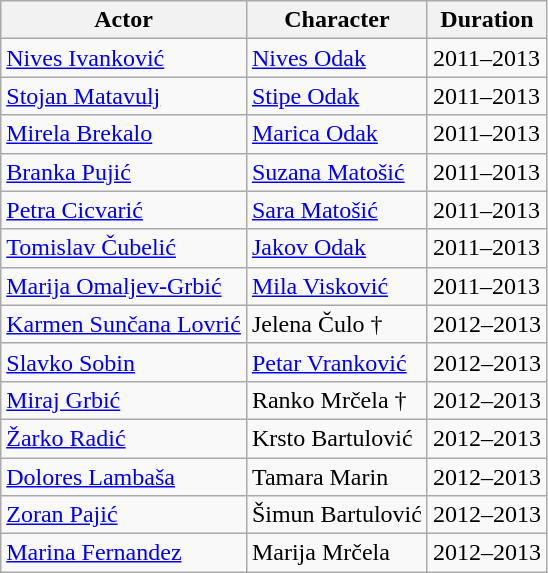<table class="wikitable">
<tr>
<th>Actor</th>
<th>Character</th>
<th>Duration</th>
</tr>
<tr>
<td><a href='#'>Nives Ivanković</a></td>
<td><a href='#'>Nives Odak</a></td>
<td>2011–2013</td>
</tr>
<tr>
<td><a href='#'>Stojan Matavulj</a></td>
<td><a href='#'>Stipe Odak</a></td>
<td>2011–2013</td>
</tr>
<tr>
<td><a href='#'>Mirela Brekalo</a></td>
<td><a href='#'>Marica Odak</a></td>
<td>2011–2013</td>
</tr>
<tr>
<td><a href='#'>Branka Pujić</a></td>
<td><a href='#'>Suzana Matošić</a></td>
<td>2011–2013</td>
</tr>
<tr>
<td><a href='#'>Petra Cicvarić</a></td>
<td><a href='#'>Sara Matošić</a></td>
<td>2011–2013</td>
</tr>
<tr>
<td><a href='#'>Tomislav Čubelić</a></td>
<td><a href='#'>Jakov Odak</a></td>
<td>2011–2013</td>
</tr>
<tr>
<td><a href='#'>Marija Omaljev-Grbić</a></td>
<td><a href='#'>Mila Visković</a></td>
<td>2011–2013</td>
</tr>
<tr>
<td><a href='#'>Karmen Sunčana Lovrić</a></td>
<td>Jelena Čulo †</td>
<td>2012–2013</td>
</tr>
<tr>
<td><a href='#'>Slavko Sobin</a></td>
<td><a href='#'>Petar Vranković</a></td>
<td>2012–2013</td>
</tr>
<tr>
<td><a href='#'>Miraj Grbić</a></td>
<td>Ranko Mrčela †</td>
<td>2012–2013</td>
</tr>
<tr>
<td><a href='#'>Žarko Radić</a></td>
<td>Krsto Bartulović</td>
<td>2012–2013</td>
</tr>
<tr>
<td><a href='#'>Dolores Lambaša</a></td>
<td>Tamara Marin</td>
<td>2012–2013</td>
</tr>
<tr>
<td><a href='#'>Zoran Pajić</a></td>
<td>Šimun Bartulović</td>
<td>2012–2013</td>
</tr>
<tr>
<td><a href='#'>Marina Fernandez</a></td>
<td>Marija Mrčela</td>
<td>2012–2013</td>
</tr>
</table>
